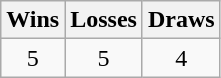<table class="wikitable">
<tr>
<th>Wins</th>
<th>Losses</th>
<th>Draws</th>
</tr>
<tr>
<td align=center>5</td>
<td align=center>5</td>
<td align=center>4</td>
</tr>
</table>
